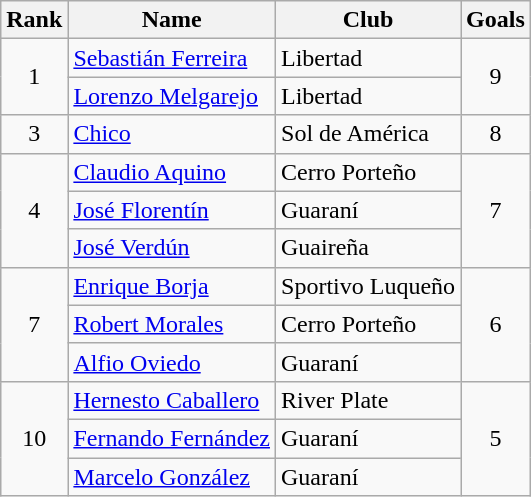<table class="wikitable" border="1">
<tr>
<th>Rank</th>
<th>Name</th>
<th>Club</th>
<th>Goals</th>
</tr>
<tr>
<td rowspan=2 align=center>1</td>
<td> <a href='#'>Sebastián Ferreira</a></td>
<td>Libertad</td>
<td rowspan=2 align=center>9</td>
</tr>
<tr>
<td> <a href='#'>Lorenzo Melgarejo</a></td>
<td>Libertad</td>
</tr>
<tr>
<td align=center>3</td>
<td> <a href='#'>Chico</a></td>
<td>Sol de América</td>
<td align=center>8</td>
</tr>
<tr>
<td rowspan=3 align=center>4</td>
<td> <a href='#'>Claudio Aquino</a></td>
<td>Cerro Porteño</td>
<td rowspan=3 align=center>7</td>
</tr>
<tr>
<td> <a href='#'>José Florentín</a></td>
<td>Guaraní</td>
</tr>
<tr>
<td> <a href='#'>José Verdún</a></td>
<td>Guaireña</td>
</tr>
<tr>
<td rowspan=3 align=center>7</td>
<td> <a href='#'>Enrique Borja</a></td>
<td>Sportivo Luqueño</td>
<td rowspan=3 align=center>6</td>
</tr>
<tr>
<td> <a href='#'>Robert Morales</a></td>
<td>Cerro Porteño</td>
</tr>
<tr>
<td> <a href='#'>Alfio Oviedo</a></td>
<td>Guaraní</td>
</tr>
<tr>
<td rowspan=3 align=center>10</td>
<td> <a href='#'>Hernesto Caballero</a></td>
<td>River Plate</td>
<td rowspan=3 align=center>5</td>
</tr>
<tr>
<td> <a href='#'>Fernando Fernández</a></td>
<td>Guaraní</td>
</tr>
<tr>
<td> <a href='#'>Marcelo González</a></td>
<td>Guaraní</td>
</tr>
</table>
